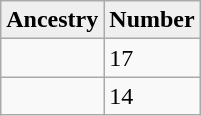<table style="float: center;" class="wikitable">
<tr>
<th style="background:#efefef;">Ancestry</th>
<th style="background:#efefef;">Number</th>
</tr>
<tr>
<td></td>
<td>17</td>
</tr>
<tr>
<td></td>
<td>14</td>
</tr>
</table>
